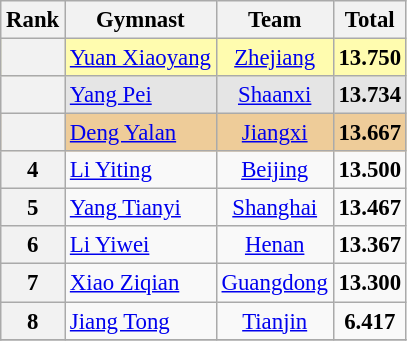<table class="wikitable sortable" style="text-align:center; font-size:95%">
<tr>
<th>Rank</th>
<th>Gymnast</th>
<th>Team</th>
<th>Total</th>
</tr>
<tr bgcolor=fffcaf>
<th scope=row style="text-align:center"></th>
<td align=left><a href='#'>Yuan Xiaoyang</a></td>
<td><a href='#'>Zhejiang</a></td>
<td><strong>13.750</strong></td>
</tr>
<tr bgcolor=e5e5e5>
<th scope=row style="text-align:center"></th>
<td align=left><a href='#'>Yang Pei</a></td>
<td><a href='#'>Shaanxi</a></td>
<td><strong>13.734</strong></td>
</tr>
<tr bgcolor=eecc99>
<th scope=row style="text-align:center"></th>
<td align=left><a href='#'>Deng Yalan</a></td>
<td><a href='#'>Jiangxi</a></td>
<td><strong>13.667</strong></td>
</tr>
<tr>
<th scope=row style="text-align:center">4</th>
<td align=left><a href='#'>Li Yiting</a></td>
<td><a href='#'>Beijing</a></td>
<td><strong>13.500</strong></td>
</tr>
<tr>
<th scope=row style="text-align:center">5</th>
<td align=left><a href='#'>Yang Tianyi</a></td>
<td><a href='#'>Shanghai</a></td>
<td><strong>13.467</strong></td>
</tr>
<tr>
<th scope=row style="text-align:center">6</th>
<td align=left><a href='#'>Li Yiwei</a></td>
<td><a href='#'>Henan</a></td>
<td><strong>13.367</strong></td>
</tr>
<tr>
<th scope=row style="text-align:center">7</th>
<td align=left><a href='#'>Xiao Ziqian</a></td>
<td><a href='#'>Guangdong</a></td>
<td><strong>13.300</strong></td>
</tr>
<tr>
<th scope=row style="text-align:center">8</th>
<td align=left><a href='#'>Jiang Tong</a></td>
<td><a href='#'>Tianjin</a></td>
<td><strong>6.417</strong></td>
</tr>
<tr>
</tr>
</table>
